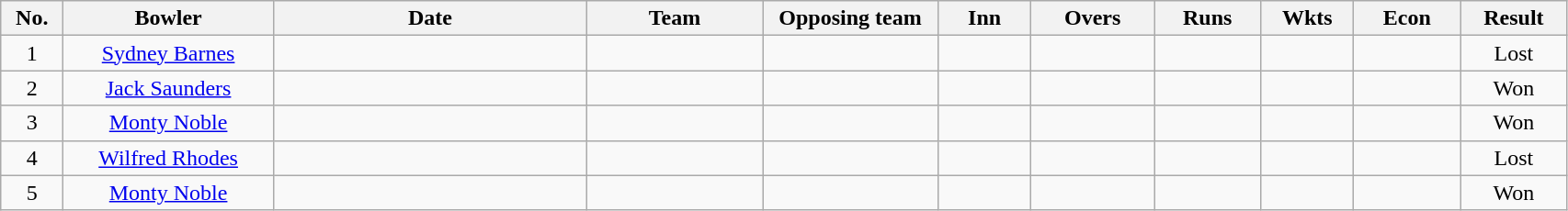<table class="wikitable sortable" style="font-size: 100%">
<tr align=center>
<th scope="col" width="38">No.</th>
<th scope="col" width="145">Bowler</th>
<th scope="col" width="220">Date</th>
<th scope="col" width="120">Team</th>
<th scope="col" width="120">Opposing team</th>
<th scope="col" width="60">Inn</th>
<th scope="col" width="82">Overs</th>
<th scope="col" width="70">Runs</th>
<th scope="col" width="60">Wkts</th>
<th scope="col" width="70">Econ</th>
<th scope="col" width="70">Result</th>
</tr>
<tr align="center">
<td scope="row">1</td>
<td><a href='#'>Sydney Barnes</a></td>
<td></td>
<td></td>
<td></td>
<td></td>
<td></td>
<td></td>
<td></td>
<td></td>
<td>Lost</td>
</tr>
<tr align="center">
<td scope="row">2</td>
<td><a href='#'>Jack Saunders</a></td>
<td></td>
<td></td>
<td></td>
<td></td>
<td></td>
<td></td>
<td></td>
<td></td>
<td>Won</td>
</tr>
<tr align="center">
<td scope="row">3</td>
<td><a href='#'>Monty Noble</a></td>
<td></td>
<td></td>
<td></td>
<td></td>
<td></td>
<td></td>
<td></td>
<td></td>
<td>Won</td>
</tr>
<tr align="center">
<td scope="row">4</td>
<td><a href='#'>Wilfred Rhodes</a></td>
<td></td>
<td></td>
<td></td>
<td></td>
<td></td>
<td></td>
<td></td>
<td></td>
<td>Lost</td>
</tr>
<tr align="center">
<td scope="row">5</td>
<td><a href='#'>Monty Noble</a></td>
<td></td>
<td></td>
<td></td>
<td></td>
<td></td>
<td></td>
<td></td>
<td></td>
<td>Won</td>
</tr>
</table>
